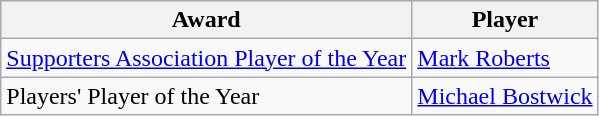<table class=wikitable>
<tr style="text-align:center;">
<th><strong>Award</strong></th>
<th><strong>Player</strong></th>
</tr>
<tr>
<td><a href='#'>Supporters Association Player of the Year</a></td>
<td><a href='#'>Mark Roberts</a></td>
</tr>
<tr>
<td>Players' Player of the Year</td>
<td><a href='#'>Michael Bostwick</a></td>
</tr>
</table>
